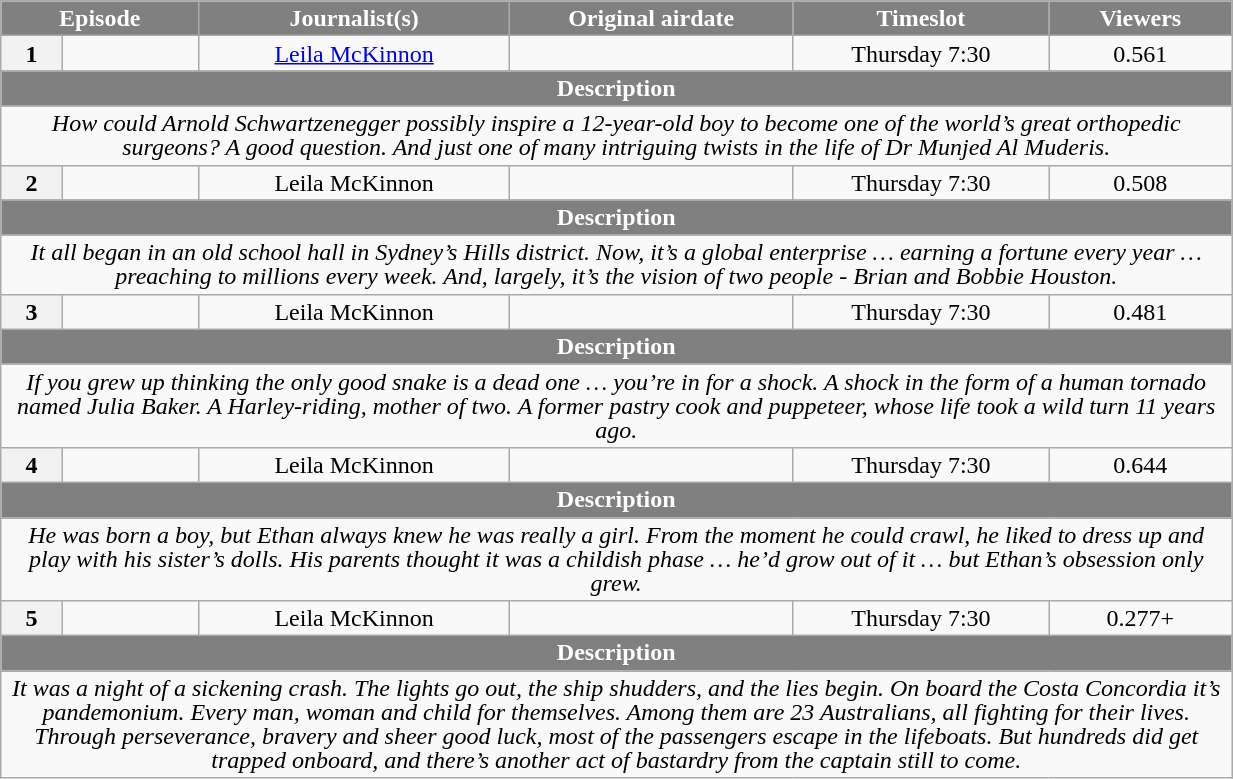<table class="wikitable"  style="text-align:center; line-height:16px; width:65%;">
<tr>
<th style="background:grey; color:white;" colspan="2">Episode</th>
<th style="background:grey; color:white;">Journalist(s)</th>
<th style="background:grey; color:white;">Original airdate</th>
<th style="background:grey; color:white;">Timeslot</th>
<th style="background:grey; color:white;">Viewers<br><small></small></th>
</tr>
<tr>
<th style="width:05%;">1</th>
<td></td>
<td><a href='#'>Leila McKinnon</a></td>
<td></td>
<td>Thursday 7:30</td>
<td>0.561</td>
</tr>
<tr>
<th colspan=6 style="background:grey; color:white;">Description</th>
</tr>
<tr>
<td colspan=6><em>How could Arnold Schwartzenegger possibly inspire a 12-year-old boy to become one of the world’s great orthopedic surgeons? A good question. And just one of many intriguing twists in the life of Dr Munjed Al Muderis.</em></td>
</tr>
<tr>
<th style="width:05%;">2</th>
<td></td>
<td>Leila McKinnon</td>
<td></td>
<td>Thursday 7:30</td>
<td>0.508</td>
</tr>
<tr>
<th colspan=6 style="background:grey; color:white;">Description</th>
</tr>
<tr>
<td colspan=6><em>It all began in an old school hall in Sydney’s Hills district. Now, it’s a global enterprise … earning a fortune every year … preaching to millions every week. And, largely, it’s the vision of two people - Brian and Bobbie Houston.</em></td>
</tr>
<tr>
<th style="width:05%;">3</th>
<td></td>
<td>Leila McKinnon</td>
<td></td>
<td>Thursday 7:30</td>
<td>0.481</td>
</tr>
<tr>
<th colspan=6 style="background:grey; color:white;">Description</th>
</tr>
<tr>
<td colspan=6><em>If you grew up thinking the only good snake is a dead one … you’re in for a shock. A shock in the form of a human tornado named Julia Baker. A Harley-riding, mother of two. A former pastry cook and puppeteer, whose life took a wild turn 11 years ago.</em></td>
</tr>
<tr>
<th style="width:05%;">4</th>
<td></td>
<td>Leila McKinnon</td>
<td></td>
<td>Thursday 7:30</td>
<td>0.644</td>
</tr>
<tr>
<th colspan=6 style="background:grey; color:white;">Description</th>
</tr>
<tr>
<td colspan=6><em>He was born a boy, but Ethan always knew he was really a girl. From the moment he could crawl, he liked to dress up and play with his sister’s dolls. His parents thought it was a childish phase … he’d grow out of it … but Ethan’s obsession only grew.</em></td>
</tr>
<tr>
<th style="width:05%;">5</th>
<td></td>
<td>Leila McKinnon</td>
<td></td>
<td>Thursday 7:30</td>
<td>0.277+</td>
</tr>
<tr>
<th colspan=6 style="background:grey; color:white;">Description</th>
</tr>
<tr>
<td colspan=6><em>It was a night of a sickening crash. The lights go out, the ship shudders, and the lies begin. On board the Costa Concordia it’s pandemonium. Every man, woman and child for themselves. Among them are 23 Australians, all fighting for their lives. Through perseverance, bravery and sheer good luck, most of the passengers escape in the lifeboats. But hundreds did get trapped onboard, and there’s another act of bastardry from the captain still to come.</em></td>
</tr>
</table>
